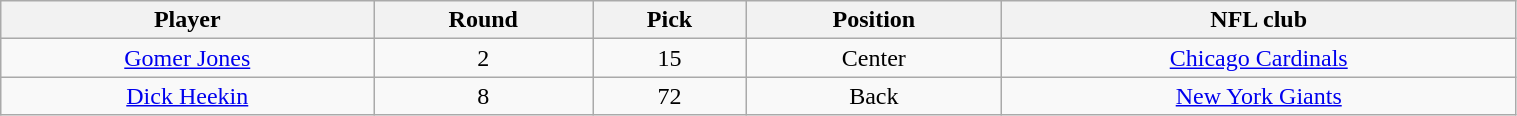<table class="wikitable" width="80%">
<tr>
<th>Player</th>
<th>Round</th>
<th>Pick</th>
<th>Position</th>
<th>NFL club</th>
</tr>
<tr align="center" bgcolor="">
<td><a href='#'>Gomer Jones</a></td>
<td>2</td>
<td>15</td>
<td>Center</td>
<td><a href='#'>Chicago Cardinals</a></td>
</tr>
<tr align="center" bgcolor="">
<td><a href='#'>Dick Heekin</a></td>
<td>8</td>
<td>72</td>
<td>Back</td>
<td><a href='#'>New York Giants</a></td>
</tr>
</table>
